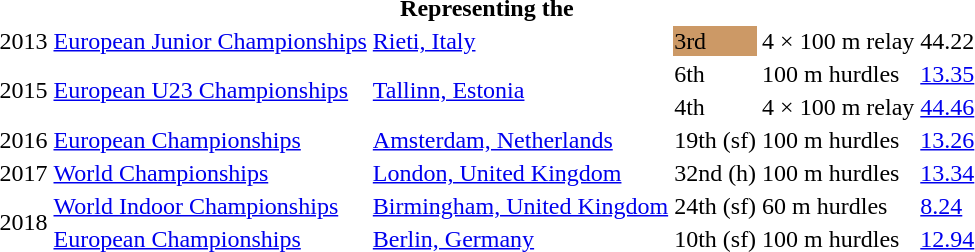<table>
<tr>
<th colspan="6">Representing the </th>
</tr>
<tr>
<td>2013</td>
<td><a href='#'>European Junior Championships</a></td>
<td><a href='#'>Rieti, Italy</a></td>
<td bgcolor=cc9966>3rd</td>
<td>4 × 100 m relay</td>
<td>44.22</td>
</tr>
<tr>
<td rowspan=2>2015</td>
<td rowspan=2><a href='#'>European U23 Championships</a></td>
<td rowspan=2><a href='#'>Tallinn, Estonia</a></td>
<td>6th</td>
<td>100 m hurdles</td>
<td><a href='#'>13.35</a></td>
</tr>
<tr>
<td>4th</td>
<td>4 × 100 m relay</td>
<td><a href='#'>44.46</a></td>
</tr>
<tr>
<td>2016</td>
<td><a href='#'>European Championships</a></td>
<td><a href='#'>Amsterdam, Netherlands</a></td>
<td>19th (sf)</td>
<td>100 m hurdles</td>
<td><a href='#'>13.26</a></td>
</tr>
<tr>
<td>2017</td>
<td><a href='#'>World Championships</a></td>
<td><a href='#'>London, United Kingdom</a></td>
<td>32nd (h)</td>
<td>100 m hurdles</td>
<td><a href='#'>13.34</a></td>
</tr>
<tr>
<td rowspan=2>2018</td>
<td><a href='#'>World Indoor Championships</a></td>
<td><a href='#'>Birmingham, United Kingdom</a></td>
<td>24th (sf)</td>
<td>60 m hurdles</td>
<td><a href='#'>8.24</a></td>
</tr>
<tr>
<td><a href='#'>European Championships</a></td>
<td><a href='#'>Berlin, Germany</a></td>
<td>10th (sf)</td>
<td>100 m hurdles</td>
<td><a href='#'>12.94</a></td>
</tr>
</table>
